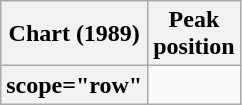<table class="wikitable plainrowheaders">
<tr>
<th scope="col">Chart (1989)</th>
<th scope="col">Peak<br>position</th>
</tr>
<tr>
<th>scope="row"</th>
</tr>
</table>
